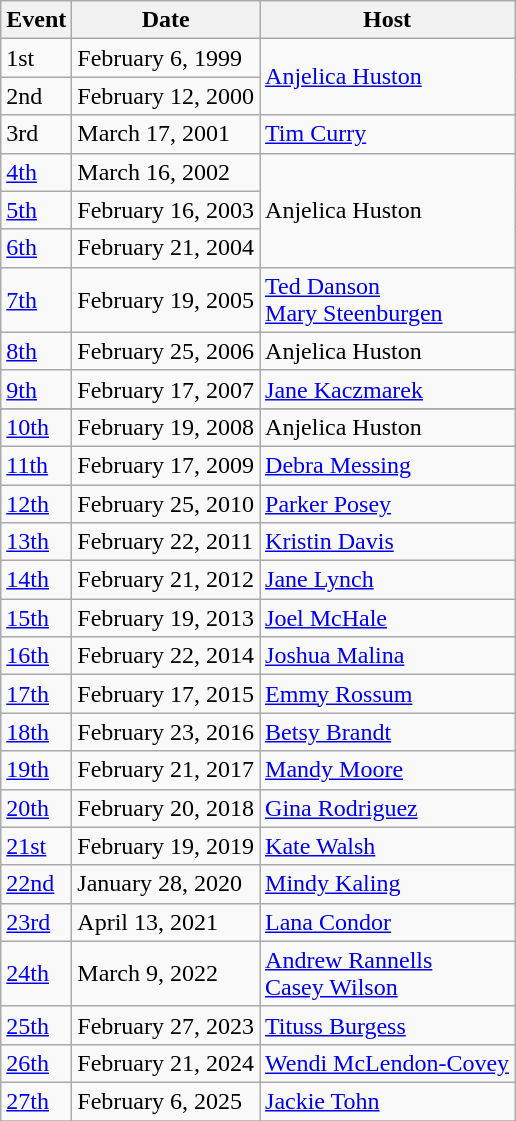<table class="wikitable">
<tr>
<th>Event</th>
<th>Date</th>
<th>Host</th>
</tr>
<tr>
<td>1st</td>
<td>February 6, 1999</td>
<td rowspan="2"><a href='#'>Anjelica Huston</a></td>
</tr>
<tr>
<td>2nd</td>
<td>February 12, 2000</td>
</tr>
<tr>
<td>3rd</td>
<td>March 17, 2001</td>
<td><a href='#'>Tim Curry</a></td>
</tr>
<tr>
<td><a href='#'>4th</a></td>
<td>March 16, 2002</td>
<td rowspan="3">Anjelica Huston</td>
</tr>
<tr>
<td><a href='#'>5th</a></td>
<td>February 16, 2003</td>
</tr>
<tr>
<td><a href='#'>6th</a></td>
<td>February 21, 2004</td>
</tr>
<tr>
<td><a href='#'>7th</a></td>
<td>February 19, 2005</td>
<td><a href='#'>Ted Danson</a> <br> <a href='#'>Mary Steenburgen</a></td>
</tr>
<tr>
<td><a href='#'>8th</a></td>
<td>February 25, 2006</td>
<td>Anjelica Huston</td>
</tr>
<tr>
<td><a href='#'>9th</a></td>
<td>February 17, 2007</td>
<td><a href='#'>Jane Kaczmarek</a></td>
</tr>
<tr>
</tr>
<tr>
<td><a href='#'>10th</a></td>
<td>February 19, 2008</td>
<td>Anjelica Huston</td>
</tr>
<tr>
<td><a href='#'>11th</a></td>
<td>February 17, 2009</td>
<td><a href='#'>Debra Messing</a></td>
</tr>
<tr>
<td><a href='#'>12th</a></td>
<td>February 25, 2010</td>
<td><a href='#'>Parker Posey</a></td>
</tr>
<tr>
<td><a href='#'>13th</a></td>
<td>February 22, 2011</td>
<td><a href='#'>Kristin Davis</a></td>
</tr>
<tr>
<td><a href='#'>14th</a></td>
<td>February 21, 2012</td>
<td><a href='#'>Jane Lynch</a></td>
</tr>
<tr>
<td><a href='#'>15th</a></td>
<td>February 19, 2013</td>
<td><a href='#'>Joel McHale</a></td>
</tr>
<tr>
<td><a href='#'>16th</a></td>
<td>February 22, 2014</td>
<td><a href='#'>Joshua Malina</a></td>
</tr>
<tr>
<td><a href='#'>17th</a></td>
<td>February 17, 2015</td>
<td><a href='#'>Emmy Rossum</a></td>
</tr>
<tr>
<td><a href='#'>18th</a></td>
<td>February 23, 2016</td>
<td><a href='#'>Betsy Brandt</a></td>
</tr>
<tr>
<td><a href='#'>19th</a></td>
<td>February 21, 2017</td>
<td><a href='#'>Mandy Moore</a></td>
</tr>
<tr>
<td><a href='#'>20th</a></td>
<td>February 20, 2018</td>
<td><a href='#'>Gina Rodriguez</a></td>
</tr>
<tr>
<td><a href='#'>21st</a></td>
<td>February 19, 2019</td>
<td><a href='#'>Kate Walsh</a></td>
</tr>
<tr>
<td><a href='#'>22nd</a></td>
<td>January 28, 2020</td>
<td><a href='#'>Mindy Kaling</a></td>
</tr>
<tr>
<td><a href='#'>23rd</a></td>
<td>April 13, 2021</td>
<td><a href='#'>Lana Condor</a></td>
</tr>
<tr>
<td><a href='#'>24th</a></td>
<td>March 9, 2022</td>
<td><a href='#'>Andrew Rannells</a> <br> <a href='#'>Casey Wilson</a></td>
</tr>
<tr>
<td><a href='#'>25th</a></td>
<td>February 27, 2023</td>
<td><a href='#'>Tituss Burgess</a></td>
</tr>
<tr>
<td><a href='#'>26th</a></td>
<td>February 21, 2024</td>
<td><a href='#'>Wendi McLendon-Covey</a></td>
</tr>
<tr>
<td><a href='#'>27th</a></td>
<td>February 6, 2025</td>
<td><a href='#'>Jackie Tohn</a></td>
</tr>
<tr>
</tr>
</table>
